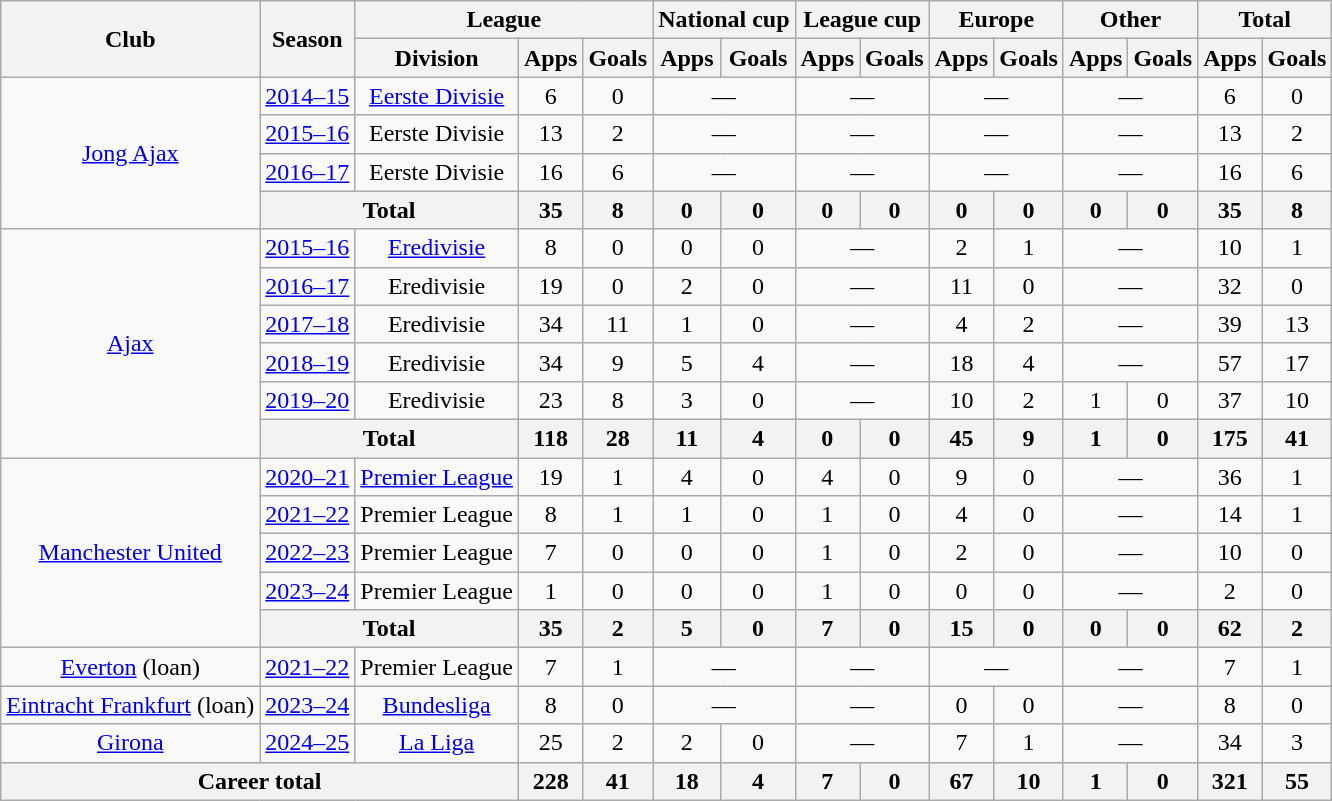<table class="wikitable" style="text-align:center">
<tr>
<th rowspan="2">Club</th>
<th rowspan="2">Season</th>
<th colspan="3">League</th>
<th colspan="2">National cup</th>
<th colspan="2">League cup</th>
<th colspan="2">Europe</th>
<th colspan="2">Other</th>
<th colspan="2">Total</th>
</tr>
<tr>
<th>Division</th>
<th>Apps</th>
<th>Goals</th>
<th>Apps</th>
<th>Goals</th>
<th>Apps</th>
<th>Goals</th>
<th>Apps</th>
<th>Goals</th>
<th>Apps</th>
<th>Goals</th>
<th>Apps</th>
<th>Goals</th>
</tr>
<tr>
<td rowspan="4"><a href='#'>Jong Ajax</a></td>
<td><a href='#'>2014–15</a></td>
<td><a href='#'>Eerste Divisie</a></td>
<td>6</td>
<td>0</td>
<td colspan="2">—</td>
<td colspan="2">—</td>
<td colspan="2">—</td>
<td colspan="2">—</td>
<td>6</td>
<td>0</td>
</tr>
<tr>
<td><a href='#'>2015–16</a></td>
<td>Eerste Divisie</td>
<td>13</td>
<td>2</td>
<td colspan="2">—</td>
<td colspan="2">—</td>
<td colspan="2">—</td>
<td colspan="2">—</td>
<td>13</td>
<td>2</td>
</tr>
<tr>
<td><a href='#'>2016–17</a></td>
<td>Eerste Divisie</td>
<td>16</td>
<td>6</td>
<td colspan="2">—</td>
<td colspan="2">—</td>
<td colspan="2">—</td>
<td colspan="2">—</td>
<td>16</td>
<td>6</td>
</tr>
<tr>
<th colspan="2">Total</th>
<th>35</th>
<th>8</th>
<th>0</th>
<th>0</th>
<th>0</th>
<th>0</th>
<th>0</th>
<th>0</th>
<th>0</th>
<th>0</th>
<th>35</th>
<th>8</th>
</tr>
<tr>
<td rowspan="6"><a href='#'>Ajax</a></td>
<td><a href='#'>2015–16</a></td>
<td><a href='#'>Eredivisie</a></td>
<td>8</td>
<td>0</td>
<td>0</td>
<td>0</td>
<td colspan="2">—</td>
<td>2</td>
<td>1</td>
<td colspan="2">—</td>
<td>10</td>
<td>1</td>
</tr>
<tr>
<td><a href='#'>2016–17</a></td>
<td>Eredivisie</td>
<td>19</td>
<td>0</td>
<td>2</td>
<td>0</td>
<td colspan="2">—</td>
<td>11</td>
<td>0</td>
<td colspan="2">—</td>
<td>32</td>
<td>0</td>
</tr>
<tr>
<td><a href='#'>2017–18</a></td>
<td>Eredivisie</td>
<td>34</td>
<td>11</td>
<td>1</td>
<td>0</td>
<td colspan="2">—</td>
<td>4</td>
<td>2</td>
<td colspan="2">—</td>
<td>39</td>
<td>13</td>
</tr>
<tr>
<td><a href='#'>2018–19</a></td>
<td>Eredivisie</td>
<td>34</td>
<td>9</td>
<td>5</td>
<td>4</td>
<td colspan="2">—</td>
<td>18</td>
<td>4</td>
<td colspan="2">—</td>
<td>57</td>
<td>17</td>
</tr>
<tr>
<td><a href='#'>2019–20</a></td>
<td>Eredivisie</td>
<td>23</td>
<td>8</td>
<td>3</td>
<td>0</td>
<td colspan="2">—</td>
<td>10</td>
<td>2</td>
<td>1</td>
<td>0</td>
<td 0>37</td>
<td>10</td>
</tr>
<tr>
<th colspan="2">Total</th>
<th>118</th>
<th>28</th>
<th>11</th>
<th>4</th>
<th>0</th>
<th>0</th>
<th>45</th>
<th>9</th>
<th>1</th>
<th>0</th>
<th>175</th>
<th>41</th>
</tr>
<tr>
<td rowspan="5"><a href='#'>Manchester United</a></td>
<td><a href='#'>2020–21</a></td>
<td><a href='#'>Premier League</a></td>
<td>19</td>
<td>1</td>
<td>4</td>
<td>0</td>
<td>4</td>
<td>0</td>
<td>9</td>
<td>0</td>
<td colspan="2">—</td>
<td>36</td>
<td>1</td>
</tr>
<tr>
<td><a href='#'>2021–22</a></td>
<td>Premier League</td>
<td>8</td>
<td>1</td>
<td>1</td>
<td>0</td>
<td>1</td>
<td>0</td>
<td>4</td>
<td>0</td>
<td colspan="2">—</td>
<td>14</td>
<td>1</td>
</tr>
<tr>
<td><a href='#'>2022–23</a></td>
<td>Premier League</td>
<td>7</td>
<td>0</td>
<td>0</td>
<td>0</td>
<td>1</td>
<td>0</td>
<td>2</td>
<td>0</td>
<td colspan=2>—</td>
<td>10</td>
<td>0</td>
</tr>
<tr>
<td><a href='#'>2023–24</a></td>
<td>Premier League</td>
<td>1</td>
<td>0</td>
<td>0</td>
<td>0</td>
<td>1</td>
<td>0</td>
<td>0</td>
<td>0</td>
<td colspan=2>—</td>
<td>2</td>
<td>0</td>
</tr>
<tr>
<th colspan="2">Total</th>
<th>35</th>
<th>2</th>
<th>5</th>
<th>0</th>
<th>7</th>
<th>0</th>
<th>15</th>
<th>0</th>
<th>0</th>
<th>0</th>
<th>62</th>
<th>2</th>
</tr>
<tr>
<td><a href='#'>Everton</a> (loan)</td>
<td><a href='#'>2021–22</a></td>
<td>Premier League</td>
<td>7</td>
<td>1</td>
<td colspan="2">—</td>
<td colspan=2>—</td>
<td colspan=2>—</td>
<td colspan="2">—</td>
<td>7</td>
<td>1</td>
</tr>
<tr>
<td><a href='#'>Eintracht Frankfurt</a> (loan)</td>
<td><a href='#'>2023–24</a></td>
<td><a href='#'>Bundesliga</a></td>
<td>8</td>
<td>0</td>
<td colspan="2">—</td>
<td colspan="2">—</td>
<td>0</td>
<td>0</td>
<td colspan="2">—</td>
<td>8</td>
<td>0</td>
</tr>
<tr>
<td><a href='#'>Girona</a></td>
<td><a href='#'>2024–25</a></td>
<td><a href='#'>La Liga</a></td>
<td>25</td>
<td>2</td>
<td>2</td>
<td>0</td>
<td colspan="2">—</td>
<td>7</td>
<td>1</td>
<td colspan="2">—</td>
<td>34</td>
<td>3</td>
</tr>
<tr>
<th colspan="3">Career total</th>
<th>228</th>
<th>41</th>
<th>18</th>
<th>4</th>
<th>7</th>
<th>0</th>
<th>67</th>
<th>10</th>
<th>1</th>
<th>0</th>
<th>321</th>
<th>55</th>
</tr>
</table>
